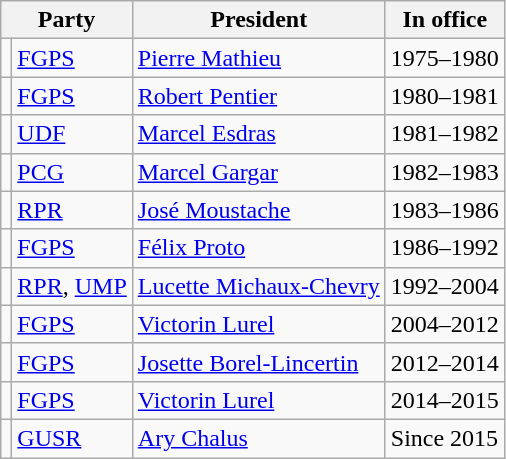<table class="wikitable">
<tr>
<th colspan="2">Party</th>
<th>President</th>
<th>In office</th>
</tr>
<tr>
<td></td>
<td><a href='#'>FGPS</a></td>
<td><a href='#'>Pierre Mathieu</a></td>
<td>1975–1980</td>
</tr>
<tr>
<td></td>
<td><a href='#'>FGPS</a></td>
<td><a href='#'>Robert Pentier</a></td>
<td>1980–1981</td>
</tr>
<tr>
<td></td>
<td><a href='#'>UDF</a></td>
<td><a href='#'>Marcel Esdras</a></td>
<td>1981–1982</td>
</tr>
<tr>
<td></td>
<td><a href='#'>PCG</a></td>
<td><a href='#'>Marcel Gargar</a></td>
<td>1982–1983</td>
</tr>
<tr>
<td></td>
<td><a href='#'>RPR</a></td>
<td><a href='#'>José Moustache</a></td>
<td>1983–1986</td>
</tr>
<tr>
<td></td>
<td><a href='#'>FGPS</a></td>
<td><a href='#'>Félix Proto</a></td>
<td>1986–1992</td>
</tr>
<tr>
<td></td>
<td><a href='#'>RPR</a>, <a href='#'>UMP</a></td>
<td><a href='#'>Lucette Michaux-Chevry</a></td>
<td>1992–2004</td>
</tr>
<tr>
<td></td>
<td><a href='#'>FGPS</a></td>
<td><a href='#'>Victorin Lurel</a></td>
<td>2004–2012</td>
</tr>
<tr>
<td></td>
<td><a href='#'>FGPS</a></td>
<td><a href='#'>Josette Borel-Lincertin</a></td>
<td>2012–2014</td>
</tr>
<tr>
<td></td>
<td><a href='#'>FGPS</a></td>
<td><a href='#'>Victorin Lurel</a></td>
<td>2014–2015</td>
</tr>
<tr>
<td></td>
<td><a href='#'>GUSR</a></td>
<td><a href='#'>Ary Chalus</a></td>
<td>Since 2015</td>
</tr>
</table>
